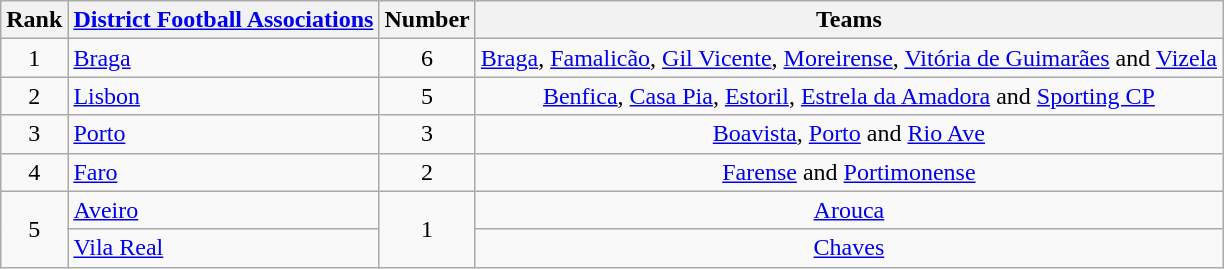<table class="wikitable">
<tr>
<th>Rank</th>
<th><a href='#'>District Football Associations</a></th>
<th>Number</th>
<th>Teams</th>
</tr>
<tr>
<td rowspan=1 align=center>1</td>
<td> <a href='#'>Braga</a></td>
<td rowspan=1 align=center>6</td>
<td align=center><a href='#'>Braga</a>, <a href='#'>Famalicão</a>, <a href='#'>Gil Vicente</a>, <a href='#'>Moreirense</a>, <a href='#'>Vitória de Guimarães</a> and <a href='#'>Vizela</a></td>
</tr>
<tr>
<td rowspan=1 align=center>2</td>
<td> <a href='#'>Lisbon</a></td>
<td rowspan=1 align="center">5</td>
<td align="center"><a href='#'>Benfica</a>, <a href='#'>Casa Pia</a>, <a href='#'>Estoril</a>, <a href='#'>Estrela da Amadora</a> and <a href='#'>Sporting CP</a></td>
</tr>
<tr>
<td rowspan=1 align=center>3</td>
<td> <a href='#'>Porto</a></td>
<td rowspan=1 align="center">3</td>
<td align="center"><a href='#'>Boavista</a>, <a href='#'>Porto</a> and <a href='#'>Rio Ave</a></td>
</tr>
<tr>
<td rowspan=1 align=center>4</td>
<td> <a href='#'>Faro</a></td>
<td rowspan=1 align="center">2</td>
<td align="center"><a href='#'>Farense</a> and <a href='#'>Portimonense</a></td>
</tr>
<tr>
<td rowspan="2" align=center>5</td>
<td> <a href='#'>Aveiro</a></td>
<td rowspan="2" align="center">1</td>
<td align="center"><a href='#'>Arouca</a></td>
</tr>
<tr>
<td> <a href='#'>Vila Real</a></td>
<td align=center><a href='#'>Chaves</a></td>
</tr>
</table>
